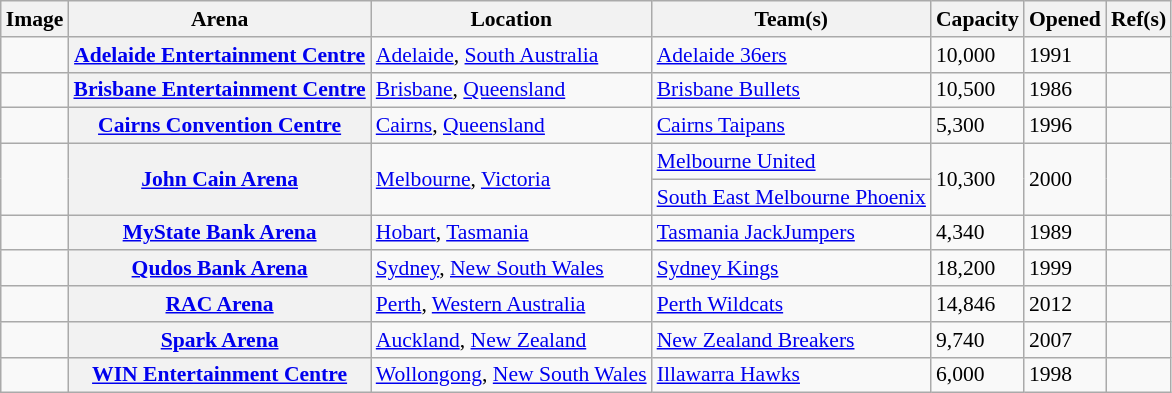<table class="wikitable sortable plainrowheaders" style="font-size: 90%">
<tr>
<th scope="col" class=unsortable>Image</th>
<th scope="col">Arena</th>
<th scope="col">Location</th>
<th scope="col">Team(s)</th>
<th scope="col">Capacity</th>
<th scope="col">Opened</th>
<th scope="col">Ref(s)</th>
</tr>
<tr>
<td></td>
<th scope="row"><a href='#'>Adelaide Entertainment Centre</a></th>
<td><a href='#'>Adelaide</a>, <a href='#'>South Australia</a></td>
<td><a href='#'>Adelaide 36ers</a></td>
<td>10,000</td>
<td>1991</td>
<td></td>
</tr>
<tr>
<td></td>
<th scope="row"><a href='#'>Brisbane Entertainment Centre</a></th>
<td><a href='#'>Brisbane</a>, <a href='#'>Queensland</a></td>
<td><a href='#'>Brisbane Bullets</a></td>
<td>10,500</td>
<td>1986</td>
<td></td>
</tr>
<tr>
<td></td>
<th scope="row"><a href='#'>Cairns Convention Centre</a></th>
<td><a href='#'>Cairns</a>, <a href='#'>Queensland</a></td>
<td><a href='#'>Cairns Taipans</a></td>
<td>5,300</td>
<td>1996</td>
<td></td>
</tr>
<tr>
<td rowspan="2"></td>
<th rowspan="2" scope="row"><a href='#'>John Cain Arena</a></th>
<td rowspan="2"><a href='#'>Melbourne</a>, <a href='#'>Victoria</a></td>
<td><a href='#'>Melbourne United</a><br></td>
<td rowspan="2">10,300</td>
<td rowspan="2">2000</td>
<td rowspan="2"></td>
</tr>
<tr>
<td><a href='#'>South East Melbourne Phoenix</a></td>
</tr>
<tr>
<td></td>
<th scope="row"><a href='#'>MyState Bank Arena</a></th>
<td><a href='#'>Hobart</a>, <a href='#'>Tasmania</a></td>
<td><a href='#'>Tasmania JackJumpers</a></td>
<td>4,340</td>
<td>1989</td>
<td></td>
</tr>
<tr>
<td></td>
<th scope="row"><a href='#'>Qudos Bank Arena</a></th>
<td><a href='#'>Sydney</a>, <a href='#'>New South Wales</a></td>
<td><a href='#'>Sydney Kings</a></td>
<td>18,200</td>
<td>1999</td>
<td></td>
</tr>
<tr>
<td></td>
<th scope="row"><a href='#'>RAC Arena</a></th>
<td><a href='#'>Perth</a>, <a href='#'>Western Australia</a></td>
<td><a href='#'>Perth Wildcats</a></td>
<td>14,846</td>
<td>2012</td>
<td></td>
</tr>
<tr>
<td></td>
<th scope="row"><a href='#'>Spark Arena</a></th>
<td><a href='#'>Auckland</a>, <a href='#'>New Zealand</a></td>
<td><a href='#'>New Zealand Breakers</a></td>
<td>9,740</td>
<td>2007</td>
<td></td>
</tr>
<tr>
<td></td>
<th scope="row"><a href='#'>WIN Entertainment Centre</a></th>
<td><a href='#'>Wollongong</a>, <a href='#'>New South Wales</a></td>
<td><a href='#'>Illawarra Hawks</a></td>
<td>6,000</td>
<td>1998</td>
<td></td>
</tr>
</table>
